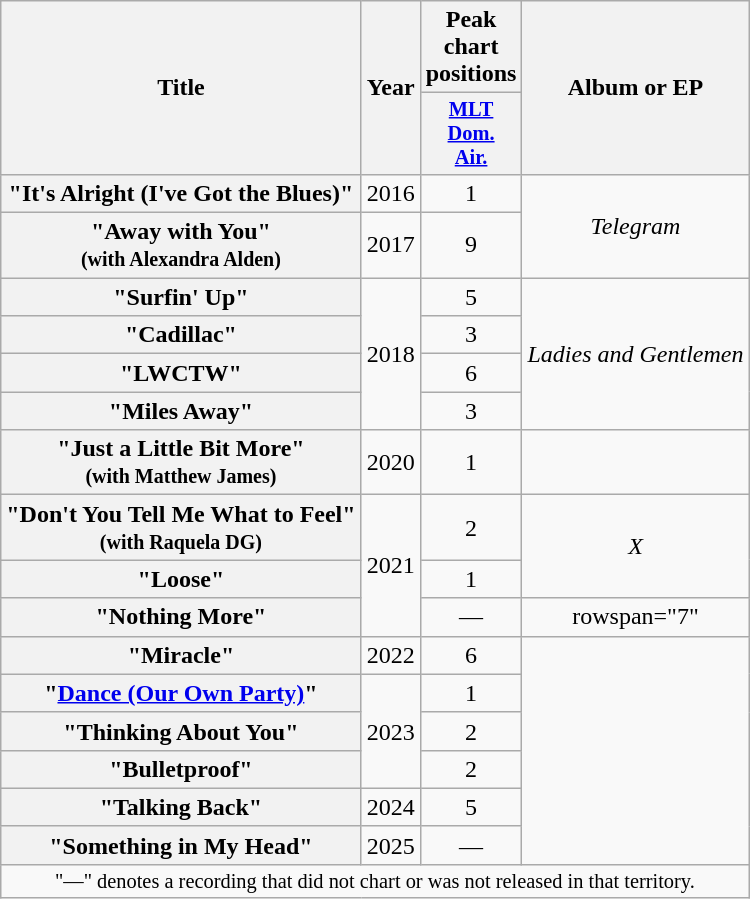<table class="wikitable plainrowheaders" style="text-align:center;">
<tr>
<th scope="col" rowspan="2">Title</th>
<th scope="col" rowspan="2">Year</th>
<th scope="col" colspan="1">Peak chart positions</th>
<th scope="col" rowspan="2">Album or EP</th>
</tr>
<tr>
<th scope="col" style="width:3em;font-size:85%;"><a href='#'>MLT<br>Dom.<br>Air.</a><br></th>
</tr>
<tr>
<th scope="row">"It's Alright (I've Got the Blues)"</th>
<td>2016</td>
<td>1</td>
<td rowspan="2"><em>Telegram</em></td>
</tr>
<tr>
<th scope="row">"Away with You"<br><small>(with Alexandra Alden)</small></th>
<td>2017</td>
<td>9</td>
</tr>
<tr>
<th scope="row">"Surfin' Up"</th>
<td rowspan="4">2018</td>
<td>5</td>
<td rowspan="4"><em>Ladies and Gentlemen</em></td>
</tr>
<tr>
<th scope="row">"Cadillac"</th>
<td>3</td>
</tr>
<tr>
<th scope="row">"LWCTW"</th>
<td>6</td>
</tr>
<tr>
<th scope="row">"Miles Away"</th>
<td>3</td>
</tr>
<tr>
<th scope="row">"Just a Little Bit More"<br><small>(with Matthew James)</small></th>
<td>2020</td>
<td>1</td>
<td></td>
</tr>
<tr>
<th scope="row">"Don't You Tell Me What to Feel"<br><small>(with Raquela DG)</small></th>
<td rowspan="3">2021</td>
<td>2</td>
<td rowspan="2"><em>X</em></td>
</tr>
<tr>
<th scope="row">"Loose"</th>
<td>1</td>
</tr>
<tr>
<th scope="row">"Nothing More"</th>
<td>—</td>
<td>rowspan="7" </td>
</tr>
<tr>
<th scope="row">"Miracle"</th>
<td>2022</td>
<td>6</td>
</tr>
<tr>
<th scope="row">"<a href='#'>Dance (Our Own Party)</a>"</th>
<td rowspan="3">2023</td>
<td>1</td>
</tr>
<tr>
<th scope="row">"Thinking About You"</th>
<td>2</td>
</tr>
<tr>
<th scope="row">"Bulletproof"</th>
<td>2</td>
</tr>
<tr>
<th scope="row">"Talking Back"</th>
<td>2024</td>
<td>5</td>
</tr>
<tr>
<th scope="row">"Something in My Head"</th>
<td>2025</td>
<td>—</td>
</tr>
<tr>
<td colspan="4" style="font-size:85%">"—" denotes a recording that did not chart or was not released in that territory.</td>
</tr>
</table>
